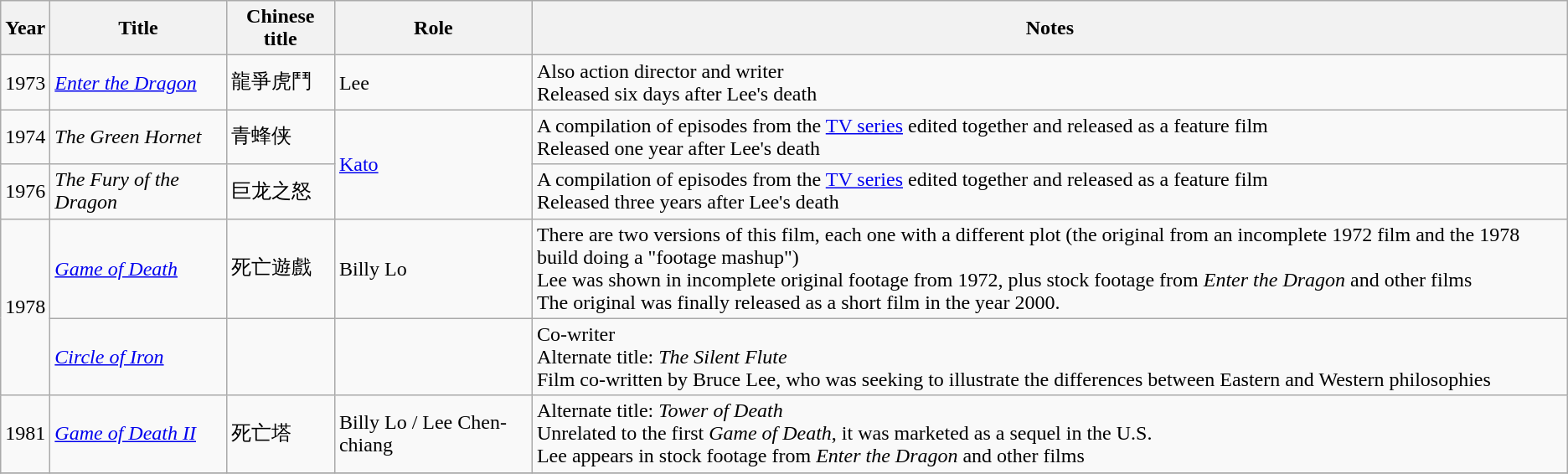<table class="wikitable">
<tr>
<th>Year</th>
<th>Title</th>
<th>Chinese title</th>
<th>Role</th>
<th>Notes</th>
</tr>
<tr>
<td>1973</td>
<td><em><a href='#'>Enter the Dragon</a></em></td>
<td>龍爭虎鬥</td>
<td>Lee</td>
<td>Also action director and writer<br>Released six days after Lee's death</td>
</tr>
<tr>
<td>1974</td>
<td><em>The Green Hornet</em></td>
<td>青蜂侠</td>
<td rowspan="2"><a href='#'>Kato</a></td>
<td>A compilation of episodes from the <a href='#'>TV series</a> edited together and released as a feature film<br>Released one year after Lee's death</td>
</tr>
<tr>
<td>1976</td>
<td><em>The Fury of the Dragon</em></td>
<td>巨龙之怒</td>
<td>A compilation of episodes from the <a href='#'>TV series</a> edited together and released as a feature film<br>Released three years after Lee's death</td>
</tr>
<tr>
<td rowspan="2">1978</td>
<td><em><a href='#'>Game of Death</a></em></td>
<td>死亡遊戲</td>
<td>Billy Lo</td>
<td>There are two versions of this film, each one with a different plot (the original from an incomplete 1972 film and the 1978 build doing a "footage mashup")<br>Lee was shown in incomplete original footage from 1972, plus stock footage from <em>Enter the Dragon</em> and other films<br>The original was finally released as a short film in the year 2000.</td>
</tr>
<tr>
<td><em><a href='#'>Circle of Iron</a></em></td>
<td></td>
<td></td>
<td>Co-writer<br> Alternate title: <em>The Silent Flute</em><br>Film co-written by Bruce Lee, who was seeking to illustrate the differences between Eastern and Western philosophies</td>
</tr>
<tr>
<td>1981</td>
<td><em><a href='#'>Game of Death II</a></em></td>
<td>死亡塔</td>
<td>Billy Lo / Lee Chen-chiang</td>
<td>Alternate title: <em>Tower of Death</em><br>Unrelated to the first <em>Game of Death</em>, it was marketed as a sequel in the U.S.<br>Lee appears in stock footage from <em>Enter the Dragon</em> and other films</td>
</tr>
<tr>
</tr>
</table>
